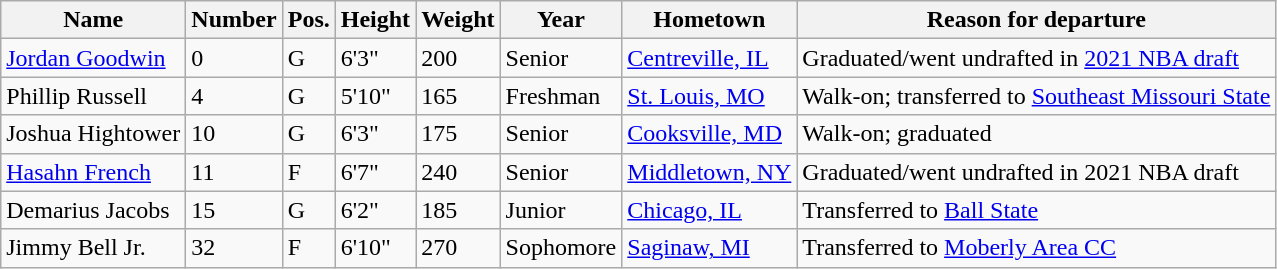<table class="wikitable sortable" border="1">
<tr>
<th>Name</th>
<th>Number</th>
<th>Pos.</th>
<th>Height</th>
<th>Weight</th>
<th>Year</th>
<th>Hometown</th>
<th class="unsortable">Reason for departure</th>
</tr>
<tr>
<td><a href='#'>Jordan Goodwin</a></td>
<td>0</td>
<td>G</td>
<td>6'3"</td>
<td>200</td>
<td>Senior</td>
<td><a href='#'>Centreville, IL</a></td>
<td>Graduated/went undrafted in <a href='#'>2021 NBA draft</a></td>
</tr>
<tr>
<td>Phillip Russell</td>
<td>4</td>
<td>G</td>
<td>5'10"</td>
<td>165</td>
<td>Freshman</td>
<td><a href='#'>St. Louis, MO</a></td>
<td>Walk-on; transferred to <a href='#'>Southeast Missouri State</a></td>
</tr>
<tr>
<td>Joshua Hightower</td>
<td>10</td>
<td>G</td>
<td>6'3"</td>
<td>175</td>
<td>Senior</td>
<td><a href='#'>Cooksville, MD</a></td>
<td>Walk-on; graduated</td>
</tr>
<tr>
<td><a href='#'>Hasahn French</a></td>
<td>11</td>
<td>F</td>
<td>6'7"</td>
<td>240</td>
<td>Senior</td>
<td><a href='#'>Middletown, NY</a></td>
<td>Graduated/went undrafted in 2021 NBA draft</td>
</tr>
<tr>
<td>Demarius Jacobs</td>
<td>15</td>
<td>G</td>
<td>6'2"</td>
<td>185</td>
<td>Junior</td>
<td><a href='#'>Chicago, IL</a></td>
<td>Transferred to <a href='#'>Ball State</a></td>
</tr>
<tr>
<td>Jimmy Bell Jr.</td>
<td>32</td>
<td>F</td>
<td>6'10"</td>
<td>270</td>
<td>Sophomore</td>
<td><a href='#'>Saginaw, MI</a></td>
<td>Transferred to <a href='#'>Moberly Area CC</a></td>
</tr>
</table>
